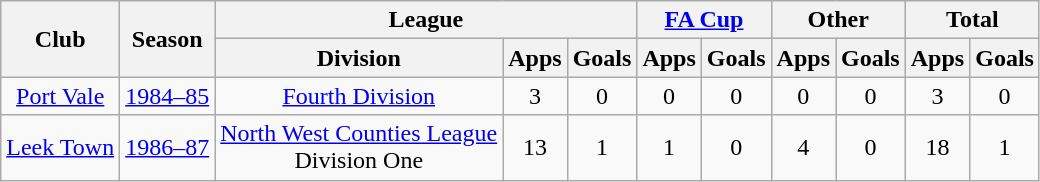<table class="wikitable" style="text-align:center">
<tr>
<th rowspan="2">Club</th>
<th rowspan="2">Season</th>
<th colspan="3">League</th>
<th colspan="2"><a href='#'>FA Cup</a></th>
<th colspan="2">Other</th>
<th colspan="2">Total</th>
</tr>
<tr>
<th>Division</th>
<th>Apps</th>
<th>Goals</th>
<th>Apps</th>
<th>Goals</th>
<th>Apps</th>
<th>Goals</th>
<th>Apps</th>
<th>Goals</th>
</tr>
<tr>
<td><a href='#'>Port Vale</a></td>
<td><a href='#'>1984–85</a></td>
<td><a href='#'>Fourth Division</a></td>
<td>3</td>
<td>0</td>
<td>0</td>
<td>0</td>
<td>0</td>
<td>0</td>
<td>3</td>
<td>0</td>
</tr>
<tr>
<td><a href='#'>Leek Town</a></td>
<td><a href='#'>1986–87</a></td>
<td><a href='#'>North West Counties League</a><br>Division One</td>
<td>13</td>
<td>1</td>
<td>1</td>
<td>0</td>
<td>4</td>
<td>0</td>
<td>18</td>
<td>1</td>
</tr>
</table>
